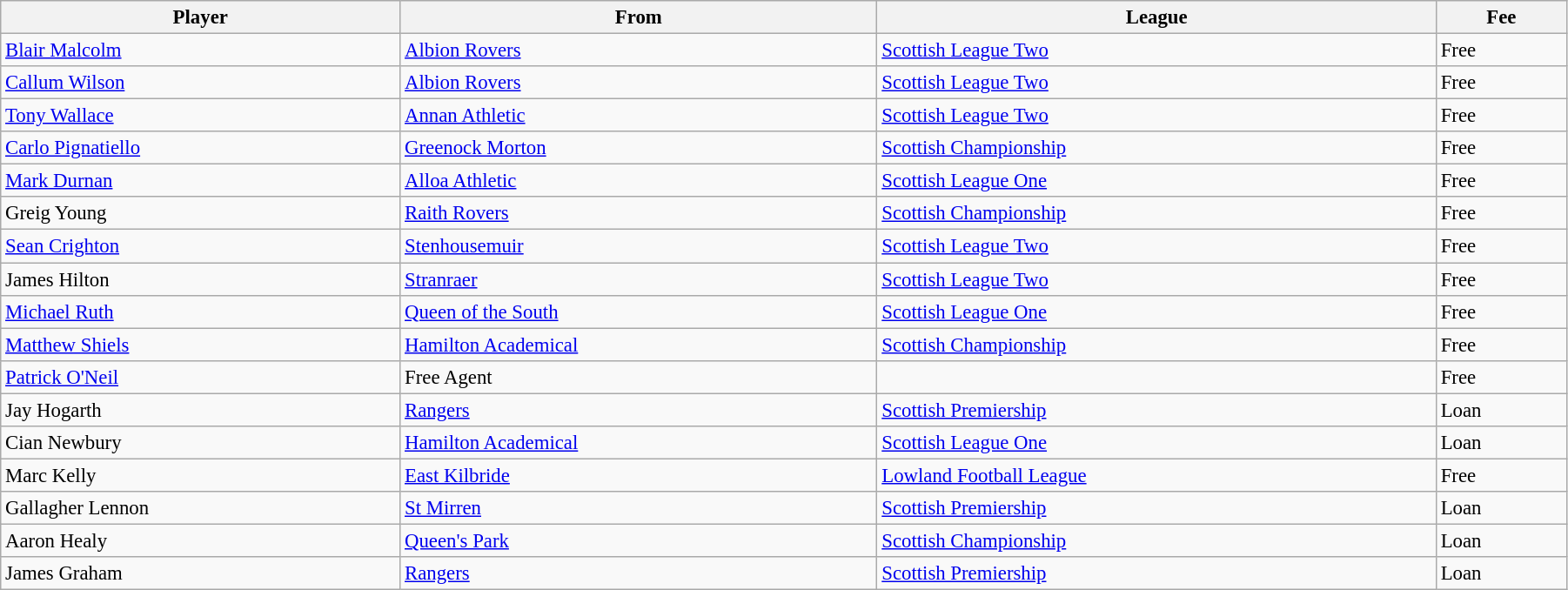<table class="wikitable" style="text-align:center; font-size:95%;width:95%; text-align:left">
<tr>
<th>Player</th>
<th>From</th>
<th>League</th>
<th>Fee</th>
</tr>
<tr>
<td><a href='#'>Blair Malcolm</a></td>
<td><a href='#'>Albion Rovers</a></td>
<td><a href='#'>Scottish League Two</a></td>
<td>Free</td>
</tr>
<tr>
<td><a href='#'>Callum Wilson</a></td>
<td><a href='#'>Albion Rovers</a></td>
<td><a href='#'>Scottish League Two</a></td>
<td>Free</td>
</tr>
<tr>
<td><a href='#'>Tony Wallace</a></td>
<td><a href='#'>Annan Athletic</a></td>
<td><a href='#'>Scottish League Two</a></td>
<td>Free</td>
</tr>
<tr>
<td><a href='#'>Carlo Pignatiello</a></td>
<td><a href='#'>Greenock Morton</a></td>
<td><a href='#'>Scottish Championship</a></td>
<td>Free</td>
</tr>
<tr>
<td><a href='#'>Mark Durnan</a></td>
<td><a href='#'>Alloa Athletic</a></td>
<td><a href='#'>Scottish League One</a></td>
<td>Free</td>
</tr>
<tr>
<td>Greig Young</td>
<td><a href='#'>Raith Rovers</a></td>
<td><a href='#'>Scottish Championship</a></td>
<td>Free</td>
</tr>
<tr>
<td><a href='#'>Sean Crighton</a></td>
<td><a href='#'>Stenhousemuir</a></td>
<td><a href='#'>Scottish League Two</a></td>
<td>Free</td>
</tr>
<tr>
<td>James Hilton</td>
<td><a href='#'>Stranraer</a></td>
<td><a href='#'>Scottish League Two</a></td>
<td>Free</td>
</tr>
<tr>
<td><a href='#'>Michael Ruth</a></td>
<td><a href='#'>Queen of the South</a></td>
<td><a href='#'>Scottish League One</a></td>
<td>Free</td>
</tr>
<tr>
<td><a href='#'>Matthew Shiels</a></td>
<td><a href='#'>Hamilton Academical</a></td>
<td><a href='#'>Scottish Championship</a></td>
<td>Free</td>
</tr>
<tr>
<td><a href='#'>Patrick O'Neil</a></td>
<td>Free Agent</td>
<td></td>
<td>Free</td>
</tr>
<tr>
<td>Jay Hogarth</td>
<td><a href='#'>Rangers</a></td>
<td><a href='#'>Scottish Premiership</a></td>
<td>Loan</td>
</tr>
<tr>
<td>Cian Newbury</td>
<td><a href='#'>Hamilton Academical</a></td>
<td><a href='#'>Scottish League One</a></td>
<td>Loan</td>
</tr>
<tr>
<td>Marc Kelly</td>
<td><a href='#'>East Kilbride</a></td>
<td><a href='#'>Lowland Football League</a></td>
<td>Free</td>
</tr>
<tr>
<td>Gallagher Lennon</td>
<td><a href='#'>St Mirren</a></td>
<td><a href='#'>Scottish Premiership</a></td>
<td>Loan</td>
</tr>
<tr>
<td>Aaron Healy</td>
<td><a href='#'>Queen's Park</a></td>
<td><a href='#'>Scottish Championship</a></td>
<td>Loan</td>
</tr>
<tr>
<td>James Graham</td>
<td><a href='#'>Rangers</a></td>
<td><a href='#'>Scottish Premiership</a></td>
<td>Loan</td>
</tr>
</table>
